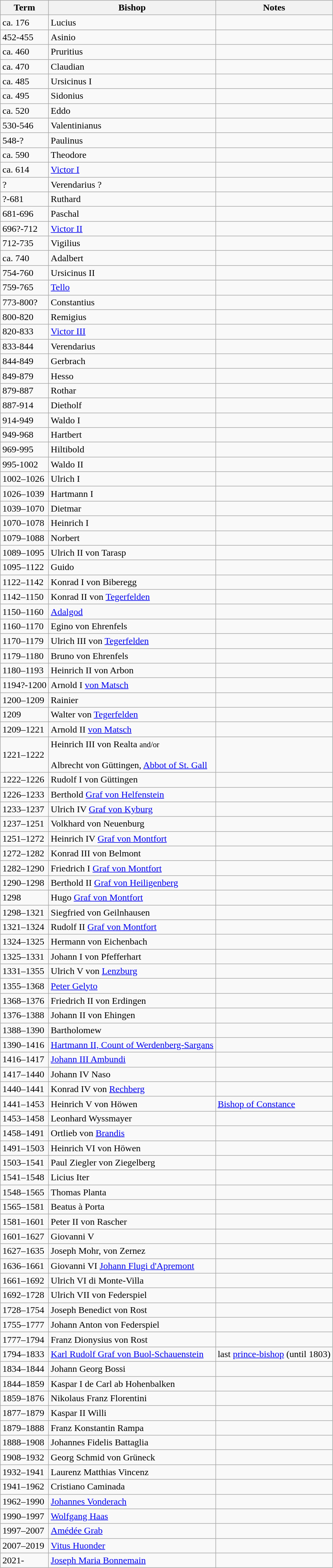<table class="wikitable sortable">
<tr>
<th>Term</th>
<th>Bishop</th>
<th>Notes</th>
</tr>
<tr ---->
<td>ca. 176</td>
<td>Lucius</td>
<td></td>
</tr>
<tr ---->
<td>452-455</td>
<td>Asinio</td>
<td></td>
</tr>
<tr ---->
<td>ca. 460</td>
<td>Pruritius</td>
<td></td>
</tr>
<tr ---->
<td>ca. 470</td>
<td>Claudian</td>
<td></td>
</tr>
<tr ---->
<td>ca. 485</td>
<td>Ursicinus I</td>
<td></td>
</tr>
<tr ---->
<td>ca. 495</td>
<td>Sidonius</td>
<td></td>
</tr>
<tr ---->
<td>ca. 520</td>
<td>Eddo</td>
<td></td>
</tr>
<tr ---->
<td>530-546</td>
<td>Valentinianus</td>
<td></td>
</tr>
<tr ---->
<td>548-?</td>
<td>Paulinus</td>
<td></td>
</tr>
<tr ---->
<td>ca. 590</td>
<td>Theodore</td>
<td></td>
</tr>
<tr ---->
<td>ca. 614</td>
<td><a href='#'>Victor I</a></td>
<td></td>
</tr>
<tr ---->
<td>?</td>
<td>Verendarius ?</td>
<td></td>
</tr>
<tr ---->
<td>?-681</td>
<td>Ruthard</td>
<td></td>
</tr>
<tr ---->
<td>681-696</td>
<td>Paschal</td>
<td></td>
</tr>
<tr ---->
<td>696?-712</td>
<td><a href='#'>Victor II</a></td>
<td></td>
</tr>
<tr ---->
<td>712-735</td>
<td>Vigilius</td>
<td></td>
</tr>
<tr ---->
<td>ca. 740</td>
<td>Adalbert</td>
<td></td>
</tr>
<tr ---->
<td>754-760</td>
<td>Ursicinus II</td>
<td></td>
</tr>
<tr ---->
<td>759-765</td>
<td><a href='#'>Tello</a></td>
<td></td>
</tr>
<tr ---->
<td>773-800?</td>
<td>Constantius</td>
<td></td>
</tr>
<tr ---->
<td>800-820</td>
<td>Remigius</td>
<td></td>
</tr>
<tr ---->
<td>820-833</td>
<td><a href='#'>Victor III</a></td>
<td></td>
</tr>
<tr ---->
<td>833-844</td>
<td>Verendarius</td>
<td></td>
</tr>
<tr ---->
<td>844-849</td>
<td>Gerbrach</td>
<td></td>
</tr>
<tr ---->
<td>849-879</td>
<td>Hesso</td>
<td></td>
</tr>
<tr ---->
<td>879-887</td>
<td>Rothar</td>
<td></td>
</tr>
<tr ---->
<td>887-914</td>
<td>Dietholf</td>
<td></td>
</tr>
<tr ---->
<td>914-949</td>
<td>Waldo I</td>
<td></td>
</tr>
<tr ---->
<td>949-968</td>
<td>Hartbert</td>
<td></td>
</tr>
<tr ---->
<td>969-995</td>
<td>Hiltibold</td>
<td></td>
</tr>
<tr ---->
<td>995-1002</td>
<td>Waldo II</td>
<td></td>
</tr>
<tr ---->
<td>1002–1026</td>
<td>Ulrich I</td>
<td></td>
</tr>
<tr ---->
<td>1026–1039</td>
<td>Hartmann I</td>
<td></td>
</tr>
<tr ---->
<td>1039–1070</td>
<td>Dietmar</td>
<td></td>
</tr>
<tr ---->
<td>1070–1078</td>
<td>Heinrich I</td>
<td></td>
</tr>
<tr ---->
<td>1079–1088</td>
<td>Norbert</td>
<td></td>
</tr>
<tr ---->
<td>1089–1095</td>
<td>Ulrich II von Tarasp</td>
<td></td>
</tr>
<tr ---->
<td>1095–1122</td>
<td>Guido</td>
<td></td>
</tr>
<tr ---->
<td>1122–1142</td>
<td>Konrad I von Biberegg</td>
<td></td>
</tr>
<tr ---->
<td>1142–1150</td>
<td>Konrad II von <a href='#'>Tegerfelden</a></td>
<td></td>
</tr>
<tr ---->
<td>1150–1160</td>
<td><a href='#'>Adalgod</a></td>
<td></td>
</tr>
<tr ---->
<td>1160–1170</td>
<td>Egino von Ehrenfels</td>
<td></td>
</tr>
<tr ---->
<td>1170–1179</td>
<td>Ulrich III von <a href='#'>Tegerfelden</a></td>
<td></td>
</tr>
<tr ---->
<td>1179–1180</td>
<td>Bruno von Ehrenfels</td>
<td></td>
</tr>
<tr ---->
<td>1180–1193</td>
<td>Heinrich II von Arbon</td>
<td></td>
</tr>
<tr ---->
<td>1194?-1200</td>
<td>Arnold I <a href='#'>von Matsch</a></td>
<td></td>
</tr>
<tr ---->
<td>1200–1209</td>
<td>Rainier</td>
<td></td>
</tr>
<tr ---->
<td>1209</td>
<td>Walter von <a href='#'>Tegerfelden</a></td>
<td></td>
</tr>
<tr ---->
<td>1209–1221</td>
<td>Arnold II  <a href='#'>von Matsch</a></td>
<td></td>
</tr>
<tr ---->
<td>1221–1222</td>
<td>Heinrich III von Realta <small>and/or</small><br><br>Albrecht von Güttingen, <a href='#'>Abbot of St. Gall</a></td>
</tr>
<tr ---->
<td>1222–1226</td>
<td>Rudolf I von Güttingen</td>
<td></td>
</tr>
<tr ---->
<td>1226–1233</td>
<td>Berthold <a href='#'>Graf von Helfenstein</a></td>
<td></td>
</tr>
<tr ---->
<td>1233–1237</td>
<td>Ulrich IV <a href='#'>Graf von Kyburg</a></td>
<td></td>
</tr>
<tr ---->
<td>1237–1251</td>
<td>Volkhard von Neuenburg</td>
<td></td>
</tr>
<tr ---->
<td>1251–1272</td>
<td>Heinrich IV <a href='#'>Graf von Montfort</a></td>
<td></td>
</tr>
<tr ---->
<td>1272–1282</td>
<td>Konrad III von Belmont</td>
<td></td>
</tr>
<tr ---->
<td>1282–1290</td>
<td>Friedrich I <a href='#'>Graf von Montfort</a></td>
<td></td>
</tr>
<tr ---->
<td>1290–1298</td>
<td>Berthold II <a href='#'>Graf von Heiligenberg</a></td>
<td></td>
</tr>
<tr ---->
<td>1298</td>
<td>Hugo <a href='#'>Graf von Montfort</a></td>
<td></td>
</tr>
<tr ---->
<td>1298–1321</td>
<td>Siegfried von Geilnhausen</td>
<td></td>
</tr>
<tr ---->
<td>1321–1324</td>
<td>Rudolf II <a href='#'>Graf von Montfort</a></td>
<td></td>
</tr>
<tr ---->
<td>1324–1325</td>
<td>Hermann von Eichenbach</td>
<td></td>
</tr>
<tr ---->
<td>1325–1331</td>
<td>Johann I  von Pfefferhart</td>
<td></td>
</tr>
<tr ---->
<td>1331–1355</td>
<td>Ulrich V von <a href='#'>Lenzburg</a></td>
<td></td>
</tr>
<tr ---->
<td>1355–1368</td>
<td><a href='#'>Peter Gelyto</a></td>
<td></td>
</tr>
<tr ---->
<td>1368–1376</td>
<td>Friedrich II von Erdingen</td>
<td></td>
</tr>
<tr ---->
<td>1376–1388</td>
<td>Johann II von Ehingen</td>
<td></td>
</tr>
<tr ---->
<td>1388–1390</td>
<td>Bartholomew</td>
<td></td>
</tr>
<tr ---->
<td>1390–1416</td>
<td><a href='#'>Hartmann II, Count of Werdenberg-Sargans</a></td>
<td></td>
</tr>
<tr ---->
<td>1416–1417</td>
<td><a href='#'>Johann III Ambundi</a></td>
<td></td>
</tr>
<tr ---->
<td>1417–1440</td>
<td>Johann IV  Naso</td>
<td></td>
</tr>
<tr ---->
<td>1440–1441</td>
<td>Konrad IV von <a href='#'>Rechberg</a></td>
<td></td>
</tr>
<tr ---->
<td>1441–1453</td>
<td>Heinrich V  von Höwen</td>
<td><a href='#'>Bishop of Constance</a></td>
</tr>
<tr ---->
<td>1453–1458</td>
<td>Leonhard Wyssmayer</td>
<td></td>
</tr>
<tr ---->
<td>1458–1491</td>
<td>Ortlieb von <a href='#'>Brandis</a></td>
<td></td>
</tr>
<tr ---->
<td>1491–1503</td>
<td>Heinrich VI von Höwen</td>
<td></td>
</tr>
<tr ---->
<td>1503–1541</td>
<td>Paul Ziegler von Ziegelberg</td>
<td></td>
</tr>
<tr ---->
<td>1541–1548</td>
<td>Licius Iter</td>
<td></td>
</tr>
<tr ---->
<td>1548–1565</td>
<td>Thomas Planta</td>
<td></td>
</tr>
<tr ---->
<td>1565–1581</td>
<td>Beatus à Porta</td>
<td></td>
</tr>
<tr ---->
<td>1581–1601</td>
<td>Peter II von Rascher</td>
<td></td>
</tr>
<tr ---->
<td>1601–1627</td>
<td>Giovanni V</td>
<td></td>
</tr>
<tr ---->
<td>1627–1635</td>
<td>Joseph Mohr, von Zernez</td>
<td></td>
</tr>
<tr ---->
<td>1636–1661</td>
<td>Giovanni VI <a href='#'>Johann Flugi d'Apremont</a></td>
<td></td>
</tr>
<tr ---->
<td>1661–1692</td>
<td>Ulrich VI  di Monte-Villa</td>
<td></td>
</tr>
<tr ---->
<td>1692–1728</td>
<td>Ulrich VII von Federspiel</td>
<td></td>
</tr>
<tr ---->
<td>1728–1754</td>
<td>Joseph Benedict  von Rost</td>
<td></td>
</tr>
<tr ---->
<td>1755–1777</td>
<td>Johann Anton von Federspiel</td>
<td></td>
</tr>
<tr ---->
<td>1777–1794</td>
<td>Franz Dionysius  von Rost</td>
<td></td>
</tr>
<tr ---->
<td>1794–1833</td>
<td><a href='#'>Karl Rudolf Graf von Buol-Schauenstein</a></td>
<td>last <a href='#'>prince-bishop</a> (until 1803)</td>
</tr>
<tr ---->
<td>1834–1844</td>
<td>Johann Georg Bossi</td>
<td></td>
</tr>
<tr ---->
<td>1844–1859</td>
<td>Kaspar I de Carl ab Hohenbalken</td>
<td></td>
</tr>
<tr ---->
<td>1859–1876</td>
<td>Nikolaus Franz Florentini</td>
<td></td>
</tr>
<tr ---->
<td>1877–1879</td>
<td>Kaspar II  Willi</td>
<td></td>
</tr>
<tr ---->
<td>1879–1888</td>
<td>Franz Konstantin Rampa</td>
<td></td>
</tr>
<tr ---->
<td>1888–1908</td>
<td>Johannes Fidelis Battaglia</td>
<td></td>
</tr>
<tr ---->
<td>1908–1932</td>
<td>Georg Schmid von Grüneck</td>
<td></td>
</tr>
<tr ---->
<td>1932–1941</td>
<td>Laurenz Matthias Vincenz</td>
<td></td>
</tr>
<tr ---->
<td>1941–1962</td>
<td>Cristiano Caminada</td>
<td></td>
</tr>
<tr ---->
<td>1962–1990</td>
<td><a href='#'>Johannes Vonderach</a></td>
<td></td>
</tr>
<tr ---->
<td>1990–1997</td>
<td><a href='#'>Wolfgang Haas</a></td>
<td></td>
</tr>
<tr ---->
<td>1997–2007</td>
<td><a href='#'>Amédée Grab</a></td>
<td></td>
</tr>
<tr ---->
<td>2007–2019</td>
<td><a href='#'>Vitus Huonder</a></td>
<td></td>
</tr>
<tr ---->
<td>2021-</td>
<td><a href='#'>Joseph Maria Bonnemain</a></td>
<td></td>
</tr>
</table>
